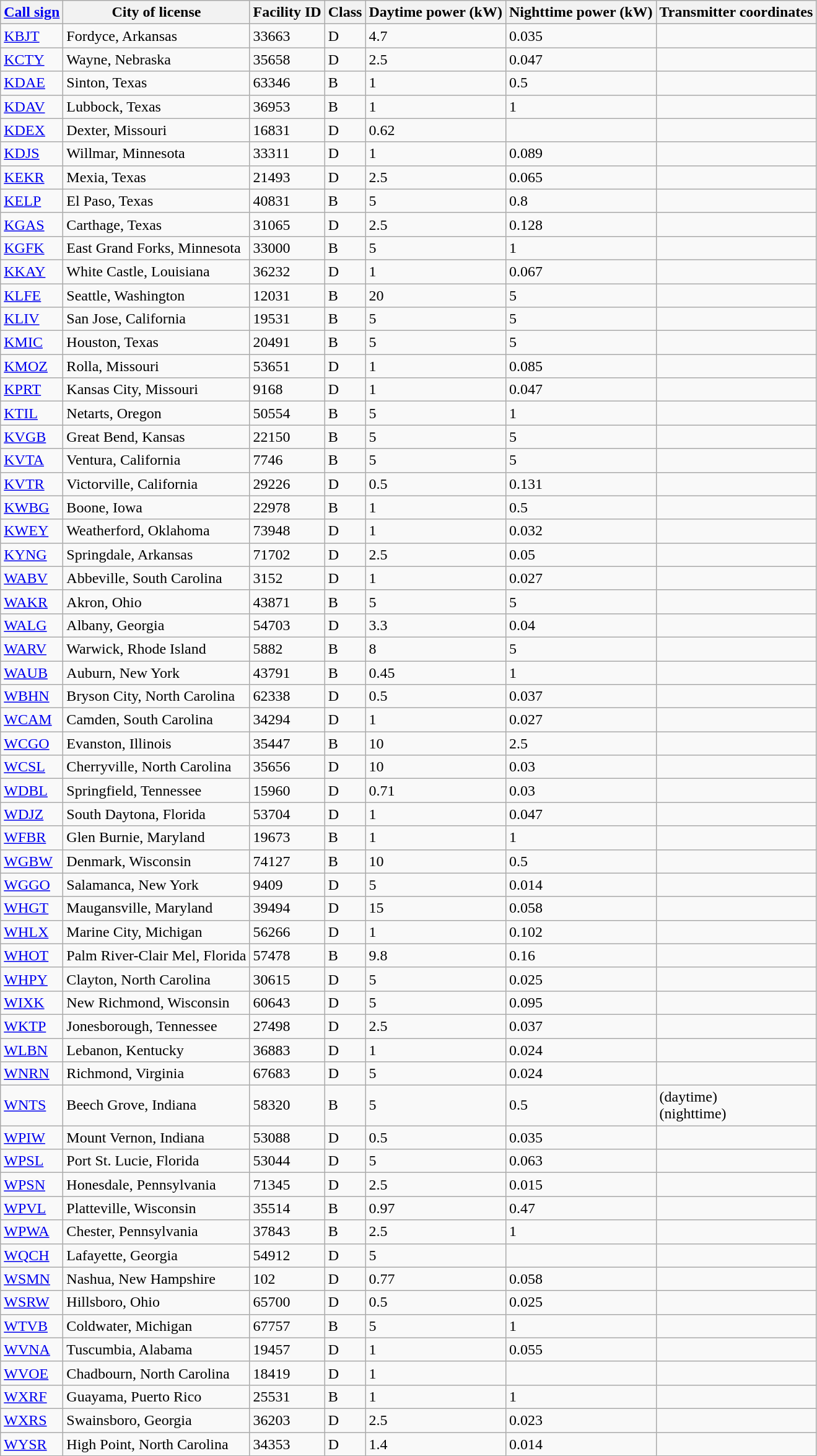<table class="wikitable sortable">
<tr>
<th><a href='#'>Call sign</a></th>
<th>City of license</th>
<th>Facility ID</th>
<th>Class</th>
<th>Daytime power (kW)</th>
<th>Nighttime power (kW)</th>
<th>Transmitter coordinates</th>
</tr>
<tr>
<td><a href='#'>KBJT</a></td>
<td>Fordyce, Arkansas</td>
<td>33663</td>
<td>D</td>
<td>4.7</td>
<td>0.035</td>
<td></td>
</tr>
<tr>
<td><a href='#'>KCTY</a></td>
<td>Wayne, Nebraska</td>
<td>35658</td>
<td>D</td>
<td>2.5</td>
<td>0.047</td>
<td></td>
</tr>
<tr>
<td><a href='#'>KDAE</a></td>
<td>Sinton, Texas</td>
<td>63346</td>
<td>B</td>
<td>1</td>
<td>0.5</td>
<td></td>
</tr>
<tr>
<td><a href='#'>KDAV</a></td>
<td>Lubbock, Texas</td>
<td>36953</td>
<td>B</td>
<td>1</td>
<td>1</td>
<td></td>
</tr>
<tr>
<td><a href='#'>KDEX</a></td>
<td>Dexter, Missouri</td>
<td>16831</td>
<td>D</td>
<td>0.62</td>
<td></td>
<td></td>
</tr>
<tr>
<td><a href='#'>KDJS</a></td>
<td>Willmar, Minnesota</td>
<td>33311</td>
<td>D</td>
<td>1</td>
<td>0.089</td>
<td></td>
</tr>
<tr>
<td><a href='#'>KEKR</a></td>
<td>Mexia, Texas</td>
<td>21493</td>
<td>D</td>
<td>2.5</td>
<td>0.065</td>
<td></td>
</tr>
<tr>
<td><a href='#'>KELP</a></td>
<td>El Paso, Texas</td>
<td>40831</td>
<td>B</td>
<td>5</td>
<td>0.8</td>
<td></td>
</tr>
<tr>
<td><a href='#'>KGAS</a></td>
<td>Carthage, Texas</td>
<td>31065</td>
<td>D</td>
<td>2.5</td>
<td>0.128</td>
<td></td>
</tr>
<tr>
<td><a href='#'>KGFK</a></td>
<td>East Grand Forks, Minnesota</td>
<td>33000</td>
<td>B</td>
<td>5</td>
<td>1</td>
<td></td>
</tr>
<tr>
<td><a href='#'>KKAY</a></td>
<td>White Castle, Louisiana</td>
<td>36232</td>
<td>D</td>
<td>1</td>
<td>0.067</td>
<td></td>
</tr>
<tr>
<td><a href='#'>KLFE</a></td>
<td>Seattle, Washington</td>
<td>12031</td>
<td>B</td>
<td>20</td>
<td>5</td>
<td></td>
</tr>
<tr>
<td><a href='#'>KLIV</a></td>
<td>San Jose, California</td>
<td>19531</td>
<td>B</td>
<td>5</td>
<td>5</td>
<td></td>
</tr>
<tr>
<td><a href='#'>KMIC</a></td>
<td>Houston, Texas</td>
<td>20491</td>
<td>B</td>
<td>5</td>
<td>5</td>
<td></td>
</tr>
<tr>
<td><a href='#'>KMOZ</a></td>
<td>Rolla, Missouri</td>
<td>53651</td>
<td>D</td>
<td>1</td>
<td>0.085</td>
<td></td>
</tr>
<tr>
<td><a href='#'>KPRT</a></td>
<td>Kansas City, Missouri</td>
<td>9168</td>
<td>D</td>
<td>1</td>
<td>0.047</td>
<td></td>
</tr>
<tr>
<td><a href='#'>KTIL</a></td>
<td>Netarts, Oregon</td>
<td>50554</td>
<td>B</td>
<td>5</td>
<td>1</td>
<td></td>
</tr>
<tr>
<td><a href='#'>KVGB</a></td>
<td>Great Bend, Kansas</td>
<td>22150</td>
<td>B</td>
<td>5</td>
<td>5</td>
<td></td>
</tr>
<tr>
<td><a href='#'>KVTA</a></td>
<td>Ventura, California</td>
<td>7746</td>
<td>B</td>
<td>5</td>
<td>5</td>
<td></td>
</tr>
<tr>
<td><a href='#'>KVTR</a></td>
<td>Victorville, California</td>
<td>29226</td>
<td>D</td>
<td>0.5</td>
<td>0.131</td>
<td></td>
</tr>
<tr>
<td><a href='#'>KWBG</a></td>
<td>Boone, Iowa</td>
<td>22978</td>
<td>B</td>
<td>1</td>
<td>0.5</td>
<td></td>
</tr>
<tr>
<td><a href='#'>KWEY</a></td>
<td>Weatherford, Oklahoma</td>
<td>73948</td>
<td>D</td>
<td>1</td>
<td>0.032</td>
<td></td>
</tr>
<tr>
<td><a href='#'>KYNG</a></td>
<td>Springdale, Arkansas</td>
<td>71702</td>
<td>D</td>
<td>2.5</td>
<td>0.05</td>
<td></td>
</tr>
<tr>
<td><a href='#'>WABV</a></td>
<td>Abbeville, South Carolina</td>
<td>3152</td>
<td>D</td>
<td>1</td>
<td>0.027</td>
<td></td>
</tr>
<tr>
<td><a href='#'>WAKR</a></td>
<td>Akron, Ohio</td>
<td>43871</td>
<td>B</td>
<td>5</td>
<td>5</td>
<td></td>
</tr>
<tr>
<td><a href='#'>WALG</a></td>
<td>Albany, Georgia</td>
<td>54703</td>
<td>D</td>
<td>3.3</td>
<td>0.04</td>
<td></td>
</tr>
<tr>
<td><a href='#'>WARV</a></td>
<td>Warwick, Rhode Island</td>
<td>5882</td>
<td>B</td>
<td>8</td>
<td>5</td>
<td></td>
</tr>
<tr>
<td><a href='#'>WAUB</a></td>
<td>Auburn, New York</td>
<td>43791</td>
<td>B</td>
<td>0.45</td>
<td>1</td>
<td></td>
</tr>
<tr>
<td><a href='#'>WBHN</a></td>
<td>Bryson City, North Carolina</td>
<td>62338</td>
<td>D</td>
<td>0.5</td>
<td>0.037</td>
<td></td>
</tr>
<tr>
<td><a href='#'>WCAM</a></td>
<td>Camden, South Carolina</td>
<td>34294</td>
<td>D</td>
<td>1</td>
<td>0.027</td>
<td></td>
</tr>
<tr>
<td><a href='#'>WCGO</a></td>
<td>Evanston, Illinois</td>
<td>35447</td>
<td>B</td>
<td>10</td>
<td>2.5</td>
<td></td>
</tr>
<tr>
<td><a href='#'>WCSL</a></td>
<td>Cherryville, North Carolina</td>
<td>35656</td>
<td>D</td>
<td>10</td>
<td>0.03</td>
<td></td>
</tr>
<tr>
<td><a href='#'>WDBL</a></td>
<td>Springfield, Tennessee</td>
<td>15960</td>
<td>D</td>
<td>0.71</td>
<td>0.03</td>
<td></td>
</tr>
<tr>
<td><a href='#'>WDJZ</a></td>
<td>South Daytona, Florida</td>
<td>53704</td>
<td>D</td>
<td>1</td>
<td>0.047</td>
<td></td>
</tr>
<tr>
<td><a href='#'>WFBR</a></td>
<td>Glen Burnie, Maryland</td>
<td>19673</td>
<td>B</td>
<td>1</td>
<td>1</td>
<td></td>
</tr>
<tr>
<td><a href='#'>WGBW</a></td>
<td>Denmark, Wisconsin</td>
<td>74127</td>
<td>B</td>
<td>10</td>
<td>0.5</td>
<td></td>
</tr>
<tr>
<td><a href='#'>WGGO</a></td>
<td>Salamanca, New York</td>
<td>9409</td>
<td>D</td>
<td>5</td>
<td>0.014</td>
<td></td>
</tr>
<tr>
<td><a href='#'>WHGT</a></td>
<td>Maugansville, Maryland</td>
<td>39494</td>
<td>D</td>
<td>15</td>
<td>0.058</td>
<td></td>
</tr>
<tr>
<td><a href='#'>WHLX</a></td>
<td>Marine City, Michigan</td>
<td>56266</td>
<td>D</td>
<td>1</td>
<td>0.102</td>
<td></td>
</tr>
<tr>
<td><a href='#'>WHOT</a></td>
<td>Palm River-Clair Mel, Florida</td>
<td>57478</td>
<td>B</td>
<td>9.8</td>
<td>0.16</td>
<td></td>
</tr>
<tr>
<td><a href='#'>WHPY</a></td>
<td>Clayton, North Carolina</td>
<td>30615</td>
<td>D</td>
<td>5</td>
<td>0.025</td>
<td></td>
</tr>
<tr>
<td><a href='#'>WIXK</a></td>
<td>New Richmond, Wisconsin</td>
<td>60643</td>
<td>D</td>
<td>5</td>
<td>0.095</td>
<td></td>
</tr>
<tr>
<td><a href='#'>WKTP</a></td>
<td>Jonesborough, Tennessee</td>
<td>27498</td>
<td>D</td>
<td>2.5</td>
<td>0.037</td>
<td></td>
</tr>
<tr>
<td><a href='#'>WLBN</a></td>
<td>Lebanon, Kentucky</td>
<td>36883</td>
<td>D</td>
<td>1</td>
<td>0.024</td>
<td></td>
</tr>
<tr>
<td><a href='#'>WNRN</a></td>
<td>Richmond, Virginia</td>
<td>67683</td>
<td>D</td>
<td>5</td>
<td>0.024</td>
<td></td>
</tr>
<tr>
<td><a href='#'>WNTS</a></td>
<td>Beech Grove, Indiana</td>
<td>58320</td>
<td>B</td>
<td>5</td>
<td>0.5</td>
<td> (daytime)<br> (nighttime)</td>
</tr>
<tr>
<td><a href='#'>WPIW</a></td>
<td>Mount Vernon, Indiana</td>
<td>53088</td>
<td>D</td>
<td>0.5</td>
<td>0.035</td>
<td></td>
</tr>
<tr>
<td><a href='#'>WPSL</a></td>
<td>Port St. Lucie, Florida</td>
<td>53044</td>
<td>D</td>
<td>5</td>
<td>0.063</td>
<td></td>
</tr>
<tr>
<td><a href='#'>WPSN</a></td>
<td>Honesdale, Pennsylvania</td>
<td>71345</td>
<td>D</td>
<td>2.5</td>
<td>0.015</td>
<td></td>
</tr>
<tr>
<td><a href='#'>WPVL</a></td>
<td>Platteville, Wisconsin</td>
<td>35514</td>
<td>B</td>
<td>0.97</td>
<td>0.47</td>
<td></td>
</tr>
<tr>
<td><a href='#'>WPWA</a></td>
<td>Chester, Pennsylvania</td>
<td>37843</td>
<td>B</td>
<td>2.5</td>
<td>1</td>
<td></td>
</tr>
<tr>
<td><a href='#'>WQCH</a></td>
<td>Lafayette, Georgia</td>
<td>54912</td>
<td>D</td>
<td>5</td>
<td></td>
<td></td>
</tr>
<tr>
<td><a href='#'>WSMN</a></td>
<td>Nashua, New Hampshire</td>
<td>102</td>
<td>D</td>
<td>0.77</td>
<td>0.058</td>
<td></td>
</tr>
<tr>
<td><a href='#'>WSRW</a></td>
<td>Hillsboro, Ohio</td>
<td>65700</td>
<td>D</td>
<td>0.5</td>
<td>0.025</td>
<td></td>
</tr>
<tr>
<td><a href='#'>WTVB</a></td>
<td>Coldwater, Michigan</td>
<td>67757</td>
<td>B</td>
<td>5</td>
<td>1</td>
<td></td>
</tr>
<tr>
<td><a href='#'>WVNA</a></td>
<td>Tuscumbia, Alabama</td>
<td>19457</td>
<td>D</td>
<td>1</td>
<td>0.055</td>
<td></td>
</tr>
<tr>
<td><a href='#'>WVOE</a></td>
<td>Chadbourn, North Carolina</td>
<td>18419</td>
<td>D</td>
<td>1</td>
<td></td>
<td></td>
</tr>
<tr>
<td><a href='#'>WXRF</a></td>
<td>Guayama, Puerto Rico</td>
<td>25531</td>
<td>B</td>
<td>1</td>
<td>1</td>
<td></td>
</tr>
<tr>
<td><a href='#'>WXRS</a></td>
<td>Swainsboro, Georgia</td>
<td>36203</td>
<td>D</td>
<td>2.5</td>
<td>0.023</td>
<td></td>
</tr>
<tr>
<td><a href='#'>WYSR</a></td>
<td>High Point, North Carolina</td>
<td>34353</td>
<td>D</td>
<td>1.4</td>
<td>0.014</td>
<td></td>
</tr>
</table>
